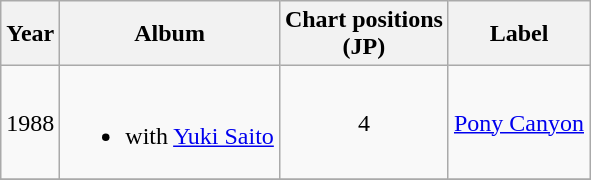<table class="wikitable">
<tr>
<th>Year</th>
<th>Album</th>
<th>Chart positions<br>(JP)</th>
<th>Label</th>
</tr>
<tr>
<td>1988</td>
<td><br><ul><li>with <a href='#'>Yuki Saito</a></li></ul></td>
<td align="center">4</td>
<td><a href='#'>Pony Canyon</a></td>
</tr>
<tr>
</tr>
</table>
